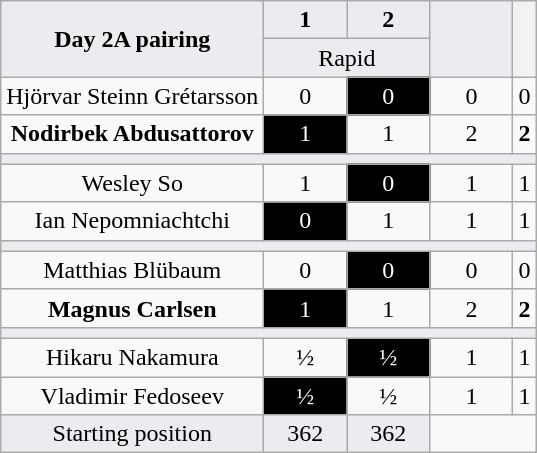<table class="wikitable">
<tr>
<th rowspan = "2" style="background-color: #eaecf0">Day 2A pairing</th>
<th style="width: 3em;background-color: #eaecf0">1</th>
<th style="width: 3em;background-color: #eaecf0">2</th>
<th rowspan = "2" style="width: 3em;background-color: #eaecf0"></th>
<th rowspan= "2"></th>
</tr>
<tr style="text-align:center">
<td style="background-color: #eaecf0" colspan="2">Rapid</td>
</tr>
<tr>
<td style="text-align:center"> Hjörvar Steinn Grétarsson</td>
<td style="text-align:center">0</td>
<td style="text-align:center; background:black; color:white">0</td>
<td style="text-align:center">0</td>
<td style="text-align:center">0</td>
</tr>
<tr>
<td style="text-align:center"> <strong>Nodirbek Abdusattorov</strong></td>
<td style="text-align:center; background:black; color:white">1</td>
<td style="text-align:center">1</td>
<td style="text-align:center">2</td>
<td style="text-align:center"><strong>2</strong></td>
</tr>
<tr>
<td colspan="15" style="background-color: #eaecf0"></td>
</tr>
<tr>
<td style="text-align:center"> Wesley So</td>
<td style="text-align:center">1</td>
<td style="text-align:center; background:black; color:white">0</td>
<td style="text-align:center">1</td>
<td style="text-align:center">1</td>
</tr>
<tr>
<td style="text-align:center"> Ian Nepomniachtchi</td>
<td style="text-align:center; background:black; color:white">0</td>
<td style="text-align:center">1</td>
<td style="text-align:center">1</td>
<td style="text-align:center">1</td>
</tr>
<tr>
<td colspan="15" style="background-color: #eaecf0"></td>
</tr>
<tr>
<td style="text-align:center"> Matthias Blübaum</td>
<td style="text-align:center">0</td>
<td style="text-align:center; background:black; color:white">0</td>
<td style="text-align:center">0</td>
<td style="text-align:center">0</td>
</tr>
<tr>
<td style="text-align:center"> <strong>Magnus Carlsen</strong></td>
<td style="text-align:center; background:black; color:white">1</td>
<td style="text-align:center">1</td>
<td style="text-align:center">2</td>
<td style="text-align:center"><strong>2</strong></td>
</tr>
<tr>
<td colspan="15" style="background-color: #eaecf0"></td>
</tr>
<tr>
<td style="text-align:center"> Hikaru Nakamura</td>
<td style="text-align:center">½</td>
<td style="text-align:center; background:black; color:white">½</td>
<td style="text-align:center">1</td>
<td style="text-align:center">1</td>
</tr>
<tr>
<td style="text-align:center"> Vladimir Fedoseev</td>
<td style="text-align:center; background:black; color:white">½</td>
<td style="text-align:center">½</td>
<td style="text-align:center">1</td>
<td style="text-align:center">1</td>
</tr>
<tr style="background-color: #eaecf0">
<td style="text-align:center">Starting position</td>
<td style="text-align:center">362</td>
<td style="text-align:center">362</td>
</tr>
</table>
